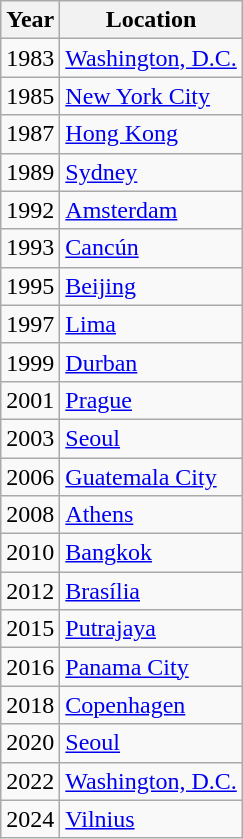<table class="wikitable">
<tr>
<th>Year</th>
<th>Location</th>
</tr>
<tr>
<td>1983</td>
<td><a href='#'>Washington, D.C.</a></td>
</tr>
<tr>
<td>1985</td>
<td><a href='#'>New York City</a></td>
</tr>
<tr>
<td>1987</td>
<td><a href='#'>Hong Kong</a></td>
</tr>
<tr>
<td>1989</td>
<td><a href='#'>Sydney</a></td>
</tr>
<tr>
<td>1992</td>
<td><a href='#'>Amsterdam</a></td>
</tr>
<tr>
<td>1993</td>
<td><a href='#'>Cancún</a></td>
</tr>
<tr>
<td>1995</td>
<td><a href='#'>Beijing</a></td>
</tr>
<tr>
<td>1997</td>
<td><a href='#'>Lima</a></td>
</tr>
<tr>
<td>1999</td>
<td><a href='#'>Durban</a></td>
</tr>
<tr>
<td>2001</td>
<td><a href='#'>Prague</a></td>
</tr>
<tr>
<td>2003</td>
<td><a href='#'>Seoul</a></td>
</tr>
<tr>
<td>2006</td>
<td><a href='#'>Guatemala City</a></td>
</tr>
<tr>
<td>2008</td>
<td><a href='#'>Athens</a></td>
</tr>
<tr>
<td>2010</td>
<td><a href='#'>Bangkok</a></td>
</tr>
<tr>
<td>2012</td>
<td><a href='#'>Brasília</a></td>
</tr>
<tr>
<td>2015</td>
<td><a href='#'>Putrajaya</a></td>
</tr>
<tr>
<td>2016</td>
<td><a href='#'>Panama City</a></td>
</tr>
<tr>
<td>2018</td>
<td><a href='#'>Copenhagen</a></td>
</tr>
<tr>
<td>2020</td>
<td><a href='#'>Seoul</a></td>
</tr>
<tr>
<td>2022</td>
<td><a href='#'>Washington, D.C.</a></td>
</tr>
<tr>
<td>2024</td>
<td><a href='#'>Vilnius</a></td>
</tr>
</table>
